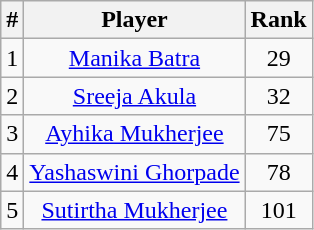<table class="wikitable sortable" style="text-align:center;">
<tr>
<th>#</th>
<th>Player</th>
<th>Rank</th>
</tr>
<tr>
<td>1</td>
<td><a href='#'>Manika Batra</a></td>
<td>29</td>
</tr>
<tr>
<td>2</td>
<td><a href='#'>Sreeja Akula</a></td>
<td>32</td>
</tr>
<tr>
<td>3</td>
<td><a href='#'>Ayhika Mukherjee</a></td>
<td>75</td>
</tr>
<tr>
<td>4</td>
<td><a href='#'>Yashaswini Ghorpade</a></td>
<td>78</td>
</tr>
<tr>
<td>5</td>
<td><a href='#'>Sutirtha Mukherjee</a></td>
<td>101</td>
</tr>
</table>
